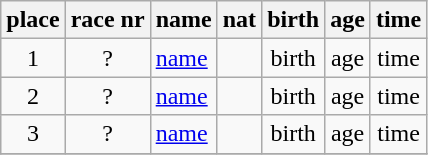<table class="wikitable" border="1" style="text-align:center">
<tr>
<th>place</th>
<th>race nr</th>
<th>name</th>
<th>nat</th>
<th>birth</th>
<th>age</th>
<th>time</th>
</tr>
<tr>
<td>1</td>
<td>?</td>
<td align=left><a href='#'>name</a></td>
<td align=left></td>
<td>birth</td>
<td>age</td>
<td>time</td>
</tr>
<tr>
<td>2</td>
<td>?</td>
<td align=left><a href='#'>name</a></td>
<td align=left></td>
<td>birth</td>
<td>age</td>
<td>time</td>
</tr>
<tr>
<td>3</td>
<td>?</td>
<td align=left><a href='#'>name</a></td>
<td align=left></td>
<td>birth</td>
<td>age</td>
<td>time</td>
</tr>
<tr>
</tr>
</table>
